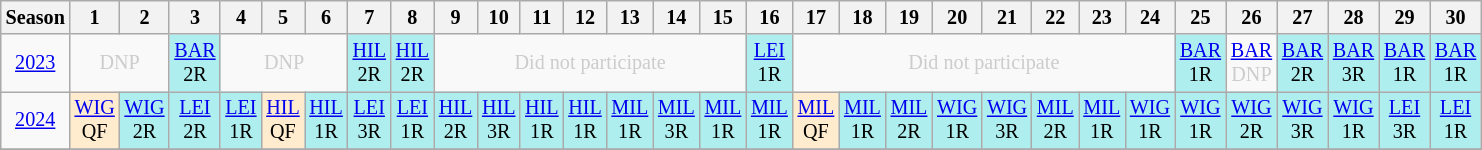<table class="wikitable" style="width:28%; margin:0; font-size:84%">
<tr>
<th>Season</th>
<th>1</th>
<th>2</th>
<th>3</th>
<th>4</th>
<th>5</th>
<th>6</th>
<th>7</th>
<th>8</th>
<th>9</th>
<th>10</th>
<th>11</th>
<th>12</th>
<th>13</th>
<th>14</th>
<th>15</th>
<th>16</th>
<th>17</th>
<th>18</th>
<th>19</th>
<th>20</th>
<th>21</th>
<th>22</th>
<th>23</th>
<th>24</th>
<th>25</th>
<th>26</th>
<th>27</th>
<th>28</th>
<th>29</th>
<th>30</th>
</tr>
<tr>
<td style="text-align:center;"background:#efefef;"><a href='#'>2023</a></td>
<td colspan="2" style="text-align:center; color:#ccc;">DNP</td>
<td style="text-align:center; background:#afeeee;"><a href='#'>BAR</a><br>2R</td>
<td colspan="3" style="text-align:center; color:#ccc;">DNP</td>
<td style="text-align:center; background:#afeeee;"><a href='#'>HIL</a><br>2R</td>
<td style="text-align:center; background:#afeeee;"><a href='#'>HIL</a><br>2R</td>
<td colspan="7" style="text-align:center; color:#ccc;">Did not participate</td>
<td style="text-align:center; background:#afeeee;"><a href='#'>LEI</a><br>1R</td>
<td colspan="8" style="text-align:center; color:#ccc;">Did not participate</td>
<td style="text-align:center; background:#afeeee;"><a href='#'>BAR</a><br>1R</td>
<td style="text-align:center; color:#ccc;"><a href='#'>BAR</a><br>DNP</td>
<td style="text-align:center; background:#afeeee;"><a href='#'>BAR</a><br>2R</td>
<td style="text-align:center; background:#afeeee;"><a href='#'>BAR</a><br>3R</td>
<td style="text-align:center; background:#afeeee;"><a href='#'>BAR</a><br>1R</td>
<td style="text-align:center; background:#afeeee;"><a href='#'>BAR</a><br>1R</td>
</tr>
<tr>
<td style="text-align:center;"background:#efefef;"><a href='#'>2024</a></td>
<td style="text-align:center; background:#ffebcd;"><a href='#'>WIG</a><br>QF</td>
<td style="text-align:center; background:#afeeee;"><a href='#'>WIG</a><br>2R</td>
<td style="text-align:center; background:#afeeee;"><a href='#'>LEI</a><br>2R</td>
<td style="text-align:center; background:#afeeee;"><a href='#'>LEI</a><br>1R</td>
<td style="text-align:center; background:#ffebcd;"><a href='#'>HIL</a><br>QF</td>
<td style="text-align:center; background:#afeeee;"><a href='#'>HIL</a><br>1R</td>
<td style="text-align:center; background:#afeeee;"><a href='#'>LEI</a><br>3R</td>
<td style="text-align:center; background:#afeeee;"><a href='#'>LEI</a><br>1R</td>
<td style="text-align:center; background:#afeeee;"><a href='#'>HIL</a><br>2R</td>
<td style="text-align:center; background:#afeeee;"><a href='#'>HIL</a><br>3R</td>
<td style="text-align:center; background:#afeeee;"><a href='#'>HIL</a><br>1R</td>
<td style="text-align:center; background:#afeeee;"><a href='#'>HIL</a><br>1R</td>
<td style="text-align:center; background:#afeeee;"><a href='#'>MIL</a><br>1R</td>
<td style="text-align:center; background:#afeeee;"><a href='#'>MIL</a><br>3R</td>
<td style="text-align:center; background:#afeeee;"><a href='#'>MIL</a><br>1R</td>
<td style="text-align:center; background:#afeeee;"><a href='#'>MIL</a><br>1R</td>
<td style="text-align:center; background:#ffebcd;"><a href='#'>MIL</a><br>QF</td>
<td style="text-align:center; background:#afeeee;"><a href='#'>MIL</a><br>1R</td>
<td style="text-align:center; background:#afeeee;"><a href='#'>MIL</a><br>2R</td>
<td style="text-align:center; background:#afeeee;"><a href='#'>WIG</a><br>1R</td>
<td style="text-align:center; background:#afeeee;"><a href='#'>WIG</a><br>3R</td>
<td style="text-align:center; background:#afeeee;"><a href='#'>MIL</a><br>2R</td>
<td style="text-align:center; background:#afeeee;"><a href='#'>MIL</a><br>1R</td>
<td style="text-align:center; background:#afeeee;"><a href='#'>WIG</a><br>1R</td>
<td style="text-align:center; background:#afeeee;"><a href='#'>WIG</a><br>1R</td>
<td style="text-align:center; background:#afeeee;"><a href='#'>WIG</a><br>2R</td>
<td style="text-align:center; background:#afeeee;"><a href='#'>WIG</a><br>3R</td>
<td style="text-align:center; background:#afeeee;"><a href='#'>WIG</a><br>1R</td>
<td style="text-align:center; background:#afeeee;"><a href='#'>LEI</a><br>3R</td>
<td style="text-align:center; background:#afeeee;"><a href='#'>LEI</a><br>1R</td>
</tr>
<tr>
</tr>
</table>
